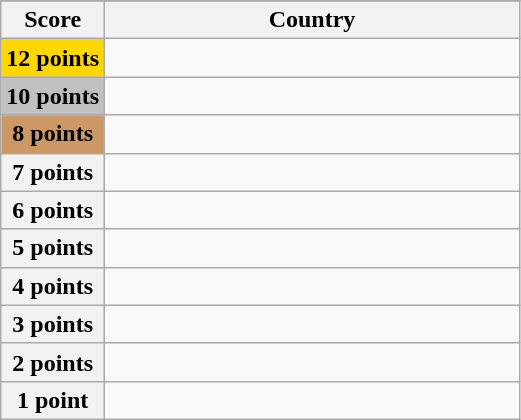<table class="wikitable">
<tr>
</tr>
<tr>
<th scope="col" width="20%">Score</th>
<th scope="col">Country</th>
</tr>
<tr>
<th scope="row" style="background:gold">12 points</th>
<td></td>
</tr>
<tr>
<th scope="row" style="background:silver">10 points</th>
<td></td>
</tr>
<tr>
<th scope="row" style="background:#CC9966">8 points</th>
<td></td>
</tr>
<tr>
<th scope="row">7 points</th>
<td></td>
</tr>
<tr>
<th scope="row">6 points</th>
<td></td>
</tr>
<tr>
<th scope="row">5 points</th>
<td></td>
</tr>
<tr>
<th scope="row">4 points</th>
<td></td>
</tr>
<tr>
<th scope="row">3 points</th>
<td></td>
</tr>
<tr>
<th scope="row">2 points</th>
<td></td>
</tr>
<tr>
<th scope="row">1 point</th>
<td></td>
</tr>
</table>
